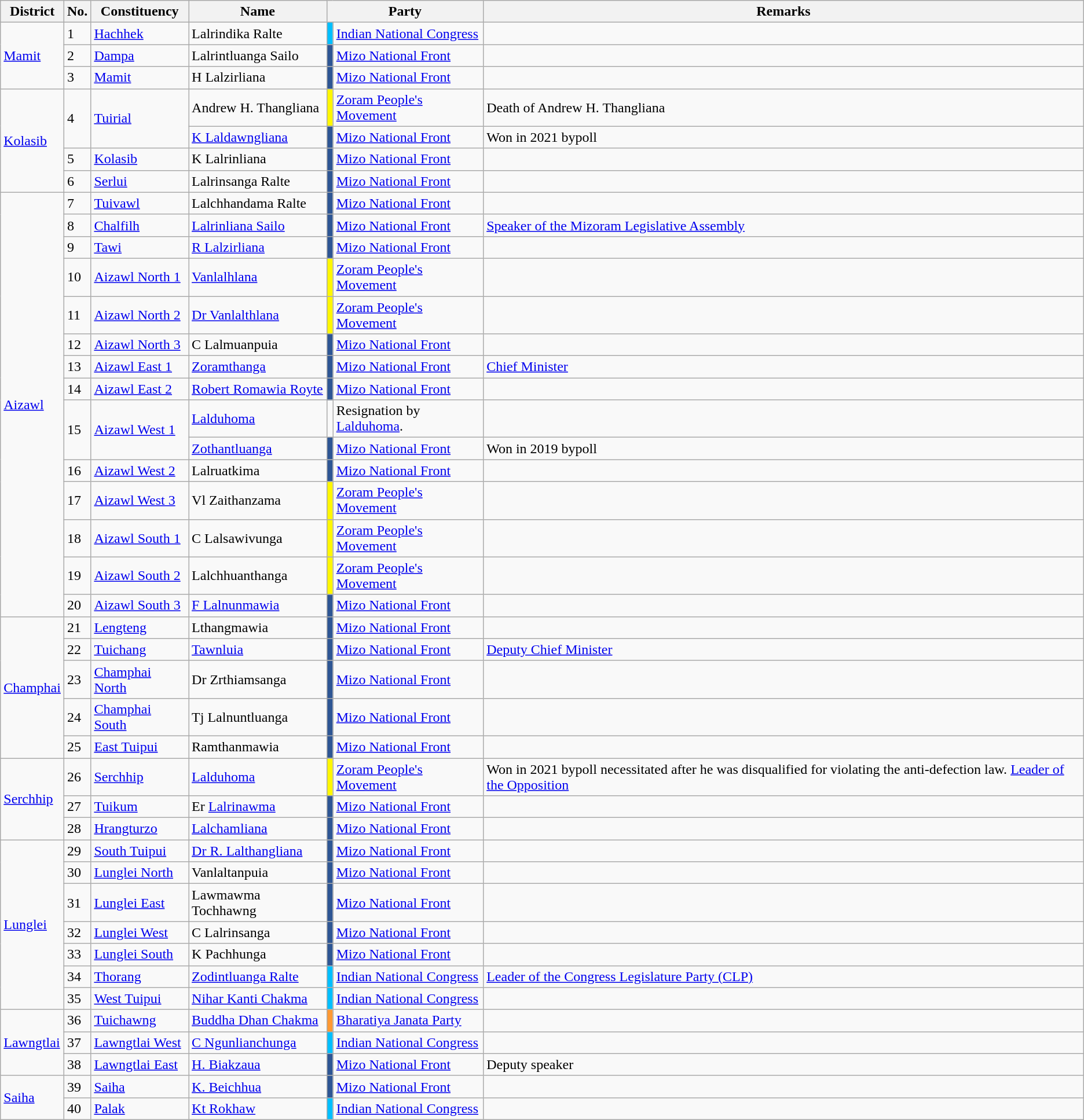<table class ="wikitable sortable">
<tr>
<th>District</th>
<th>No.</th>
<th>Constituency</th>
<th>Name</th>
<th colspan="2">Party</th>
<th>Remarks</th>
</tr>
<tr>
<td rowspan="3"><a href='#'>Mamit</a></td>
<td>1</td>
<td><a href='#'>Hachhek</a></td>
<td>Lalrindika Ralte</td>
<td bgcolor=#00BFFF></td>
<td><a href='#'>Indian National Congress</a></td>
<td></td>
</tr>
<tr>
<td>2</td>
<td><a href='#'>Dampa</a></td>
<td>Lalrintluanga Sailo</td>
<td bgcolor=#2E5694></td>
<td><a href='#'>Mizo National Front</a></td>
<td></td>
</tr>
<tr>
<td>3</td>
<td><a href='#'>Mamit</a></td>
<td>H Lalzirliana</td>
<td bgcolor=#2E5694></td>
<td><a href='#'>Mizo National Front</a></td>
<td></td>
</tr>
<tr>
<td rowspan="4"><a href='#'>Kolasib</a></td>
<td rowspan="2">4</td>
<td rowspan="2"><a href='#'>Tuirial</a></td>
<td>Andrew H. Thangliana</td>
<td bgcolor=#FFF700></td>
<td><a href='#'>Zoram People's Movement</a></td>
<td>Death of Andrew H. Thangliana</td>
</tr>
<tr>
<td><a href='#'>K Laldawngliana</a></td>
<td bgcolor="#2E5694"></td>
<td><a href='#'>Mizo National Front</a></td>
<td>Won in 2021 bypoll</td>
</tr>
<tr>
<td>5</td>
<td><a href='#'>Kolasib</a></td>
<td>K Lalrinliana</td>
<td bgcolor=#2E5694></td>
<td><a href='#'>Mizo National Front</a></td>
<td></td>
</tr>
<tr>
<td>6</td>
<td><a href='#'>Serlui</a></td>
<td>Lalrinsanga Ralte</td>
<td bgcolor=#2E5694></td>
<td><a href='#'>Mizo National Front</a></td>
<td></td>
</tr>
<tr>
<td rowspan="15"><a href='#'>Aizawl</a></td>
<td>7</td>
<td><a href='#'>Tuivawl</a></td>
<td>Lalchhandama Ralte</td>
<td bgcolor=#2E5694></td>
<td><a href='#'>Mizo National Front</a></td>
<td></td>
</tr>
<tr>
<td>8</td>
<td><a href='#'>Chalfilh</a></td>
<td><a href='#'>Lalrinliana Sailo</a></td>
<td bgcolor=#2E5694></td>
<td><a href='#'>Mizo National Front</a></td>
<td><a href='#'>Speaker of the Mizoram Legislative Assembly</a></td>
</tr>
<tr>
<td>9</td>
<td><a href='#'>Tawi</a></td>
<td><a href='#'>R Lalzirliana</a></td>
<td bgcolor=#2E5694></td>
<td><a href='#'>Mizo National Front</a></td>
<td></td>
</tr>
<tr>
<td>10</td>
<td><a href='#'>Aizawl North 1</a></td>
<td><a href='#'>Vanlalhlana</a></td>
<td bgcolor=#FFF700></td>
<td><a href='#'>Zoram People's Movement</a></td>
<td></td>
</tr>
<tr>
<td>11</td>
<td><a href='#'>Aizawl North 2</a></td>
<td><a href='#'>Dr Vanlalthlana</a></td>
<td bgcolor=#FFF700></td>
<td><a href='#'>Zoram People's Movement</a></td>
<td></td>
</tr>
<tr>
<td>12</td>
<td><a href='#'>Aizawl North 3</a></td>
<td>C Lalmuanpuia</td>
<td bgcolor=#2E5694></td>
<td><a href='#'>Mizo National Front</a></td>
<td></td>
</tr>
<tr>
<td>13</td>
<td><a href='#'>Aizawl East 1</a></td>
<td><a href='#'>Zoramthanga</a></td>
<td bgcolor=#2E5694></td>
<td><a href='#'>Mizo National Front</a></td>
<td><a href='#'>Chief Minister</a></td>
</tr>
<tr>
<td>14</td>
<td><a href='#'>Aizawl East 2</a></td>
<td><a href='#'>Robert Romawia Royte</a></td>
<td bgcolor=#2E5694></td>
<td><a href='#'>Mizo National Front</a></td>
<td></td>
</tr>
<tr>
<td rowspan="2">15</td>
<td rowspan="2"><a href='#'>Aizawl West 1</a></td>
<td><a href='#'>Lalduhoma</a></td>
<td></td>
<td>Resignation by <a href='#'>Lalduhoma</a>.</td>
</tr>
<tr>
<td><a href='#'>Zothantluanga</a></td>
<td bgcolor="#2E5694"></td>
<td><a href='#'>Mizo National Front</a></td>
<td>Won in 2019 bypoll</td>
</tr>
<tr>
<td>16</td>
<td><a href='#'>Aizawl West 2</a></td>
<td>Lalruatkima</td>
<td bgcolor=#2E5694></td>
<td><a href='#'>Mizo National Front</a></td>
<td></td>
</tr>
<tr>
<td>17</td>
<td><a href='#'>Aizawl West 3</a></td>
<td>Vl Zaithanzama</td>
<td bgcolor=#FFF700></td>
<td><a href='#'>Zoram People's Movement</a></td>
<td></td>
</tr>
<tr>
<td>18</td>
<td><a href='#'>Aizawl South 1</a></td>
<td>C Lalsawivunga</td>
<td bgcolor=#FFF700></td>
<td><a href='#'>Zoram People's Movement</a></td>
<td></td>
</tr>
<tr>
<td>19</td>
<td><a href='#'>Aizawl South 2</a></td>
<td>Lalchhuanthanga</td>
<td bgcolor=#FFF700></td>
<td><a href='#'>Zoram People's Movement</a></td>
<td></td>
</tr>
<tr>
<td>20</td>
<td><a href='#'>Aizawl South 3</a></td>
<td><a href='#'>F Lalnunmawia</a></td>
<td bgcolor=#2E5694></td>
<td><a href='#'>Mizo National Front</a></td>
<td></td>
</tr>
<tr>
<td rowspan="5"><a href='#'>Champhai</a></td>
<td>21</td>
<td><a href='#'>Lengteng</a></td>
<td>Lthangmawia</td>
<td bgcolor=#2E5694></td>
<td><a href='#'>Mizo National Front</a></td>
<td></td>
</tr>
<tr>
<td>22</td>
<td><a href='#'>Tuichang</a></td>
<td><a href='#'>Tawnluia</a></td>
<td bgcolor=#2E5694></td>
<td><a href='#'>Mizo National Front</a></td>
<td><a href='#'>Deputy Chief Minister</a></td>
</tr>
<tr>
<td>23</td>
<td><a href='#'>Champhai North</a></td>
<td>Dr Zrthiamsanga</td>
<td bgcolor=#2E5694></td>
<td><a href='#'>Mizo National Front</a></td>
<td></td>
</tr>
<tr>
<td>24</td>
<td><a href='#'>Champhai South</a></td>
<td>Tj Lalnuntluanga</td>
<td bgcolor=#2E5694></td>
<td><a href='#'>Mizo National Front</a></td>
<td></td>
</tr>
<tr>
<td>25</td>
<td><a href='#'>East Tuipui</a></td>
<td>Ramthanmawia</td>
<td bgcolor=#2E5694></td>
<td><a href='#'>Mizo National Front</a></td>
<td></td>
</tr>
<tr>
<td rowspan="3"><a href='#'>Serchhip</a></td>
<td>26</td>
<td><a href='#'>Serchhip</a></td>
<td><a href='#'>Lalduhoma</a></td>
<td bgcolor=#FFF700></td>
<td><a href='#'>Zoram People's Movement</a></td>
<td>Won in 2021 bypoll necessitated after he was disqualified for violating the anti-defection law. <a href='#'>Leader of the Opposition</a></td>
</tr>
<tr>
<td>27</td>
<td><a href='#'>Tuikum</a></td>
<td>Er <a href='#'>Lalrinawma</a></td>
<td bgcolor=#2E5694></td>
<td><a href='#'>Mizo National Front</a></td>
<td></td>
</tr>
<tr>
<td>28</td>
<td><a href='#'>Hrangturzo</a></td>
<td><a href='#'>Lalchamliana</a></td>
<td bgcolor=#2E5694></td>
<td><a href='#'>Mizo National Front</a></td>
<td></td>
</tr>
<tr>
<td rowspan="7"><a href='#'>Lunglei</a></td>
<td>29</td>
<td><a href='#'>South Tuipui</a></td>
<td><a href='#'>Dr R. Lalthangliana</a></td>
<td bgcolor=#2E5694></td>
<td><a href='#'>Mizo National Front</a></td>
<td></td>
</tr>
<tr>
<td>30</td>
<td><a href='#'>Lunglei North</a></td>
<td>Vanlaltanpuia</td>
<td bgcolor=#2E5694></td>
<td><a href='#'>Mizo National Front</a></td>
<td></td>
</tr>
<tr>
<td>31</td>
<td><a href='#'>Lunglei East</a></td>
<td>Lawmawma Tochhawng</td>
<td bgcolor=#2E5694></td>
<td><a href='#'>Mizo National Front</a></td>
<td></td>
</tr>
<tr>
<td>32</td>
<td><a href='#'>Lunglei West</a></td>
<td>C Lalrinsanga</td>
<td bgcolor=#2E5694></td>
<td><a href='#'>Mizo National Front</a></td>
<td></td>
</tr>
<tr>
<td>33</td>
<td><a href='#'>Lunglei South</a></td>
<td>K Pachhunga</td>
<td bgcolor=#2E5694></td>
<td><a href='#'>Mizo National Front</a></td>
<td></td>
</tr>
<tr>
<td>34</td>
<td><a href='#'>Thorang</a></td>
<td><a href='#'>Zodintluanga Ralte</a></td>
<td bgcolor=#00BFFF></td>
<td><a href='#'>Indian National Congress</a></td>
<td><a href='#'>Leader of the Congress Legislature Party (CLP)</a></td>
</tr>
<tr>
<td>35</td>
<td><a href='#'>West Tuipui</a></td>
<td><a href='#'>Nihar Kanti Chakma</a></td>
<td bgcolor=#00BFFF></td>
<td><a href='#'>Indian National Congress</a></td>
<td></td>
</tr>
<tr>
<td rowspan="3"><a href='#'>Lawngtlai</a></td>
<td>36</td>
<td><a href='#'>Tuichawng</a></td>
<td><a href='#'>Buddha Dhan Chakma</a></td>
<td bgcolor=#FF9933></td>
<td><a href='#'>Bharatiya Janata Party</a></td>
<td></td>
</tr>
<tr>
<td>37</td>
<td><a href='#'>Lawngtlai West</a></td>
<td><a href='#'>C Ngunlianchunga</a></td>
<td bgcolor=#00BFFF></td>
<td><a href='#'>Indian National Congress</a></td>
<td></td>
</tr>
<tr>
<td>38</td>
<td><a href='#'>Lawngtlai East</a></td>
<td><a href='#'>H. Biakzaua</a></td>
<td bgcolor=#2E5694></td>
<td><a href='#'>Mizo National Front</a></td>
<td>Deputy speaker</td>
</tr>
<tr>
<td rowspan="2"><a href='#'>Saiha</a></td>
<td>39</td>
<td><a href='#'>Saiha</a></td>
<td><a href='#'>K. Beichhua</a></td>
<td bgcolor=#2E5694></td>
<td><a href='#'>Mizo National Front</a></td>
<td></td>
</tr>
<tr>
<td>40</td>
<td><a href='#'>Palak</a></td>
<td><a href='#'>Kt Rokhaw</a></td>
<td bgcolor=#00BFFF></td>
<td><a href='#'>Indian National Congress</a></td>
<td></td>
</tr>
</table>
